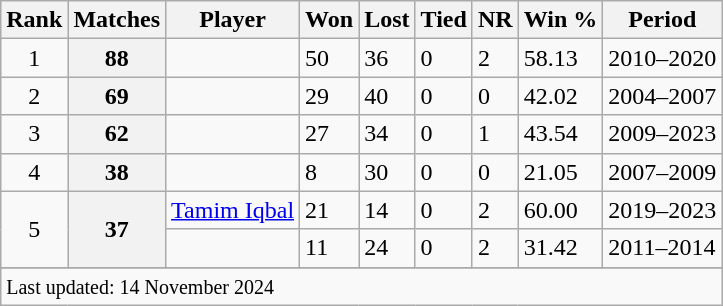<table class="wikitable plainrowheaders sortable">
<tr>
<th scope=col>Rank</th>
<th scope=col>Matches</th>
<th scope=col>Player</th>
<th>Won</th>
<th>Lost</th>
<th>Tied</th>
<th>NR</th>
<th>Win %</th>
<th>Period</th>
</tr>
<tr>
<td align=center>1</td>
<th scope=row style=text-align:center;>88</th>
<td></td>
<td>50</td>
<td>36</td>
<td>0</td>
<td>2</td>
<td>58.13</td>
<td>2010–2020</td>
</tr>
<tr>
<td align=center>2</td>
<th scope=row style=text-align:center;>69</th>
<td></td>
<td>29</td>
<td>40</td>
<td>0</td>
<td>0</td>
<td>42.02</td>
<td>2004–2007</td>
</tr>
<tr>
<td align=center>3</td>
<th scope=row style=text-align:center;>62</th>
<td></td>
<td>27</td>
<td>34</td>
<td>0</td>
<td>1</td>
<td>43.54</td>
<td>2009–2023</td>
</tr>
<tr>
<td align=center>4</td>
<th scope=row style=text-align:center;>38</th>
<td></td>
<td>8</td>
<td>30</td>
<td>0</td>
<td>0</td>
<td>21.05</td>
<td>2007–2009</td>
</tr>
<tr>
<td align=center rowspan=2>5</td>
<th scope=row style=text-align:center; rowspan=2>37</th>
<td><a href='#'>Tamim Iqbal</a></td>
<td>21</td>
<td>14</td>
<td>0</td>
<td>2</td>
<td>60.00</td>
<td>2019–2023</td>
</tr>
<tr>
<td></td>
<td>11</td>
<td>24</td>
<td>0</td>
<td>2</td>
<td>31.42</td>
<td>2011–2014</td>
</tr>
<tr>
</tr>
<tr class=sortbottom>
<td colspan=9><small>Last updated: 14 November 2024</small></td>
</tr>
</table>
